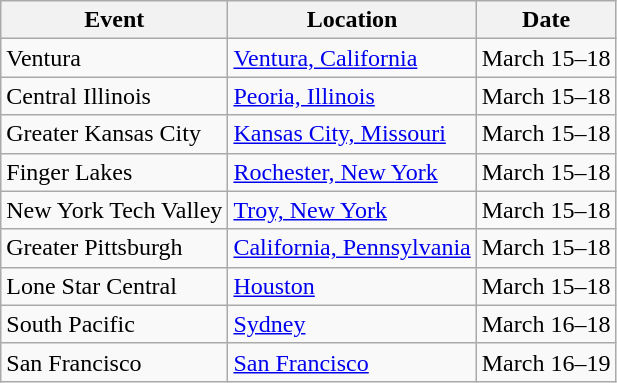<table class="wikitable">
<tr>
<th>Event</th>
<th>Location</th>
<th>Date</th>
</tr>
<tr>
<td>Ventura</td>
<td><a href='#'>Ventura, California</a></td>
<td>March 15–18</td>
</tr>
<tr>
<td>Central Illinois</td>
<td><a href='#'>Peoria, Illinois</a></td>
<td>March 15–18</td>
</tr>
<tr>
<td>Greater Kansas City</td>
<td><a href='#'>Kansas City, Missouri</a></td>
<td>March 15–18</td>
</tr>
<tr>
<td>Finger Lakes</td>
<td><a href='#'>Rochester, New York</a></td>
<td>March 15–18</td>
</tr>
<tr>
<td>New York Tech Valley</td>
<td><a href='#'>Troy, New York</a></td>
<td>March 15–18</td>
</tr>
<tr>
<td>Greater Pittsburgh</td>
<td><a href='#'>California, Pennsylvania</a></td>
<td>March 15–18</td>
</tr>
<tr>
<td>Lone Star Central</td>
<td><a href='#'>Houston</a></td>
<td>March 15–18</td>
</tr>
<tr>
<td>South Pacific</td>
<td><a href='#'>Sydney</a></td>
<td>March 16–18</td>
</tr>
<tr>
<td>San Francisco</td>
<td><a href='#'>San Francisco</a></td>
<td>March 16–19</td>
</tr>
</table>
